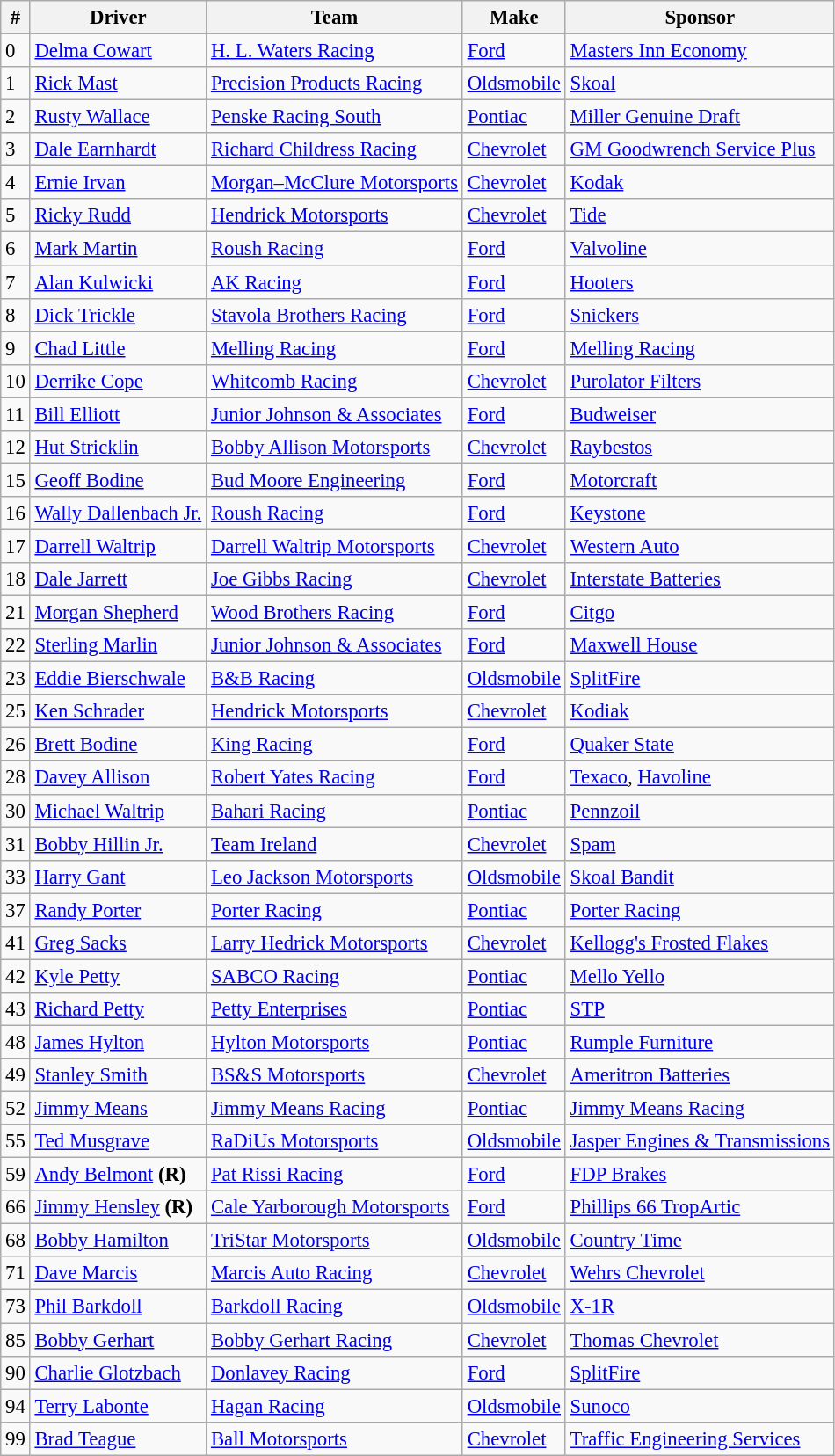<table class="wikitable" style="font-size:95%">
<tr>
<th>#</th>
<th>Driver</th>
<th>Team</th>
<th>Make</th>
<th>Sponsor</th>
</tr>
<tr>
<td>0</td>
<td><a href='#'>Delma Cowart</a></td>
<td><a href='#'>H. L. Waters Racing</a></td>
<td><a href='#'>Ford</a></td>
<td><a href='#'>Masters Inn Economy</a></td>
</tr>
<tr>
<td>1</td>
<td><a href='#'>Rick Mast</a></td>
<td><a href='#'>Precision Products Racing</a></td>
<td><a href='#'>Oldsmobile</a></td>
<td><a href='#'>Skoal</a></td>
</tr>
<tr>
<td>2</td>
<td><a href='#'>Rusty Wallace</a></td>
<td><a href='#'>Penske Racing South</a></td>
<td><a href='#'>Pontiac</a></td>
<td><a href='#'>Miller Genuine Draft</a></td>
</tr>
<tr>
<td>3</td>
<td><a href='#'>Dale Earnhardt</a></td>
<td><a href='#'>Richard Childress Racing</a></td>
<td><a href='#'>Chevrolet</a></td>
<td><a href='#'>GM Goodwrench Service Plus</a></td>
</tr>
<tr>
<td>4</td>
<td><a href='#'>Ernie Irvan</a></td>
<td><a href='#'>Morgan–McClure Motorsports</a></td>
<td><a href='#'>Chevrolet</a></td>
<td><a href='#'>Kodak</a></td>
</tr>
<tr>
<td>5</td>
<td><a href='#'>Ricky Rudd</a></td>
<td><a href='#'>Hendrick Motorsports</a></td>
<td><a href='#'>Chevrolet</a></td>
<td><a href='#'>Tide</a></td>
</tr>
<tr>
<td>6</td>
<td><a href='#'>Mark Martin</a></td>
<td><a href='#'>Roush Racing</a></td>
<td><a href='#'>Ford</a></td>
<td><a href='#'>Valvoline</a></td>
</tr>
<tr>
<td>7</td>
<td><a href='#'>Alan Kulwicki</a></td>
<td><a href='#'>AK Racing</a></td>
<td><a href='#'>Ford</a></td>
<td><a href='#'>Hooters</a></td>
</tr>
<tr>
<td>8</td>
<td><a href='#'>Dick Trickle</a></td>
<td><a href='#'>Stavola Brothers Racing</a></td>
<td><a href='#'>Ford</a></td>
<td><a href='#'>Snickers</a></td>
</tr>
<tr>
<td>9</td>
<td><a href='#'>Chad Little</a></td>
<td><a href='#'>Melling Racing</a></td>
<td><a href='#'>Ford</a></td>
<td><a href='#'>Melling Racing</a></td>
</tr>
<tr>
<td>10</td>
<td><a href='#'>Derrike Cope</a></td>
<td><a href='#'>Whitcomb Racing</a></td>
<td><a href='#'>Chevrolet</a></td>
<td><a href='#'>Purolator Filters</a></td>
</tr>
<tr>
<td>11</td>
<td><a href='#'>Bill Elliott</a></td>
<td><a href='#'>Junior Johnson & Associates</a></td>
<td><a href='#'>Ford</a></td>
<td><a href='#'>Budweiser</a></td>
</tr>
<tr>
<td>12</td>
<td><a href='#'>Hut Stricklin</a></td>
<td><a href='#'>Bobby Allison Motorsports</a></td>
<td><a href='#'>Chevrolet</a></td>
<td><a href='#'>Raybestos</a></td>
</tr>
<tr>
<td>15</td>
<td><a href='#'>Geoff Bodine</a></td>
<td><a href='#'>Bud Moore Engineering</a></td>
<td><a href='#'>Ford</a></td>
<td><a href='#'>Motorcraft</a></td>
</tr>
<tr>
<td>16</td>
<td><a href='#'>Wally Dallenbach Jr.</a></td>
<td><a href='#'>Roush Racing</a></td>
<td><a href='#'>Ford</a></td>
<td><a href='#'>Keystone</a></td>
</tr>
<tr>
<td>17</td>
<td><a href='#'>Darrell Waltrip</a></td>
<td><a href='#'>Darrell Waltrip Motorsports</a></td>
<td><a href='#'>Chevrolet</a></td>
<td><a href='#'>Western Auto</a></td>
</tr>
<tr>
<td>18</td>
<td><a href='#'>Dale Jarrett</a></td>
<td><a href='#'>Joe Gibbs Racing</a></td>
<td><a href='#'>Chevrolet</a></td>
<td><a href='#'>Interstate Batteries</a></td>
</tr>
<tr>
<td>21</td>
<td><a href='#'>Morgan Shepherd</a></td>
<td><a href='#'>Wood Brothers Racing</a></td>
<td><a href='#'>Ford</a></td>
<td><a href='#'>Citgo</a></td>
</tr>
<tr>
<td>22</td>
<td><a href='#'>Sterling Marlin</a></td>
<td><a href='#'>Junior Johnson & Associates</a></td>
<td><a href='#'>Ford</a></td>
<td><a href='#'>Maxwell House</a></td>
</tr>
<tr>
<td>23</td>
<td><a href='#'>Eddie Bierschwale</a></td>
<td><a href='#'>B&B Racing</a></td>
<td><a href='#'>Oldsmobile</a></td>
<td><a href='#'>SplitFire</a></td>
</tr>
<tr>
<td>25</td>
<td><a href='#'>Ken Schrader</a></td>
<td><a href='#'>Hendrick Motorsports</a></td>
<td><a href='#'>Chevrolet</a></td>
<td><a href='#'>Kodiak</a></td>
</tr>
<tr>
<td>26</td>
<td><a href='#'>Brett Bodine</a></td>
<td><a href='#'>King Racing</a></td>
<td><a href='#'>Ford</a></td>
<td><a href='#'>Quaker State</a></td>
</tr>
<tr>
<td>28</td>
<td><a href='#'>Davey Allison</a></td>
<td><a href='#'>Robert Yates Racing</a></td>
<td><a href='#'>Ford</a></td>
<td><a href='#'>Texaco</a>, <a href='#'>Havoline</a></td>
</tr>
<tr>
<td>30</td>
<td><a href='#'>Michael Waltrip</a></td>
<td><a href='#'>Bahari Racing</a></td>
<td><a href='#'>Pontiac</a></td>
<td><a href='#'>Pennzoil</a></td>
</tr>
<tr>
<td>31</td>
<td><a href='#'>Bobby Hillin Jr.</a></td>
<td><a href='#'>Team Ireland</a></td>
<td><a href='#'>Chevrolet</a></td>
<td><a href='#'>Spam</a></td>
</tr>
<tr>
<td>33</td>
<td><a href='#'>Harry Gant</a></td>
<td><a href='#'>Leo Jackson Motorsports</a></td>
<td><a href='#'>Oldsmobile</a></td>
<td><a href='#'>Skoal Bandit</a></td>
</tr>
<tr>
<td>37</td>
<td><a href='#'>Randy Porter</a></td>
<td><a href='#'>Porter Racing</a></td>
<td><a href='#'>Pontiac</a></td>
<td><a href='#'>Porter Racing</a></td>
</tr>
<tr>
<td>41</td>
<td><a href='#'>Greg Sacks</a></td>
<td><a href='#'>Larry Hedrick Motorsports</a></td>
<td><a href='#'>Chevrolet</a></td>
<td><a href='#'>Kellogg's Frosted Flakes</a></td>
</tr>
<tr>
<td>42</td>
<td><a href='#'>Kyle Petty</a></td>
<td><a href='#'>SABCO Racing</a></td>
<td><a href='#'>Pontiac</a></td>
<td><a href='#'>Mello Yello</a></td>
</tr>
<tr>
<td>43</td>
<td><a href='#'>Richard Petty</a></td>
<td><a href='#'>Petty Enterprises</a></td>
<td><a href='#'>Pontiac</a></td>
<td><a href='#'>STP</a></td>
</tr>
<tr>
<td>48</td>
<td><a href='#'>James Hylton</a></td>
<td><a href='#'>Hylton Motorsports</a></td>
<td><a href='#'>Pontiac</a></td>
<td><a href='#'>Rumple Furniture</a></td>
</tr>
<tr>
<td>49</td>
<td><a href='#'>Stanley Smith</a></td>
<td><a href='#'>BS&S Motorsports</a></td>
<td><a href='#'>Chevrolet</a></td>
<td><a href='#'>Ameritron Batteries</a></td>
</tr>
<tr>
<td>52</td>
<td><a href='#'>Jimmy Means</a></td>
<td><a href='#'>Jimmy Means Racing</a></td>
<td><a href='#'>Pontiac</a></td>
<td><a href='#'>Jimmy Means Racing</a></td>
</tr>
<tr>
<td>55</td>
<td><a href='#'>Ted Musgrave</a></td>
<td><a href='#'>RaDiUs Motorsports</a></td>
<td><a href='#'>Oldsmobile</a></td>
<td><a href='#'>Jasper Engines & Transmissions</a></td>
</tr>
<tr>
<td>59</td>
<td><a href='#'>Andy Belmont</a> <strong>(R)</strong></td>
<td><a href='#'>Pat Rissi Racing</a></td>
<td><a href='#'>Ford</a></td>
<td><a href='#'>FDP Brakes</a></td>
</tr>
<tr>
<td>66</td>
<td><a href='#'>Jimmy Hensley</a> <strong>(R)</strong></td>
<td><a href='#'>Cale Yarborough Motorsports</a></td>
<td><a href='#'>Ford</a></td>
<td><a href='#'>Phillips 66 TropArtic</a></td>
</tr>
<tr>
<td>68</td>
<td><a href='#'>Bobby Hamilton</a></td>
<td><a href='#'>TriStar Motorsports</a></td>
<td><a href='#'>Oldsmobile</a></td>
<td><a href='#'>Country Time</a></td>
</tr>
<tr>
<td>71</td>
<td><a href='#'>Dave Marcis</a></td>
<td><a href='#'>Marcis Auto Racing</a></td>
<td><a href='#'>Chevrolet</a></td>
<td><a href='#'>Wehrs Chevrolet</a></td>
</tr>
<tr>
<td>73</td>
<td><a href='#'>Phil Barkdoll</a></td>
<td><a href='#'>Barkdoll Racing</a></td>
<td><a href='#'>Oldsmobile</a></td>
<td><a href='#'>X-1R</a></td>
</tr>
<tr>
<td>85</td>
<td><a href='#'>Bobby Gerhart</a></td>
<td><a href='#'>Bobby Gerhart Racing</a></td>
<td><a href='#'>Chevrolet</a></td>
<td><a href='#'>Thomas Chevrolet</a></td>
</tr>
<tr>
<td>90</td>
<td><a href='#'>Charlie Glotzbach</a></td>
<td><a href='#'>Donlavey Racing</a></td>
<td><a href='#'>Ford</a></td>
<td><a href='#'>SplitFire</a></td>
</tr>
<tr>
<td>94</td>
<td><a href='#'>Terry Labonte</a></td>
<td><a href='#'>Hagan Racing</a></td>
<td><a href='#'>Oldsmobile</a></td>
<td><a href='#'>Sunoco</a></td>
</tr>
<tr>
<td>99</td>
<td><a href='#'>Brad Teague</a></td>
<td><a href='#'>Ball Motorsports</a></td>
<td><a href='#'>Chevrolet</a></td>
<td><a href='#'>Traffic Engineering Services</a></td>
</tr>
</table>
